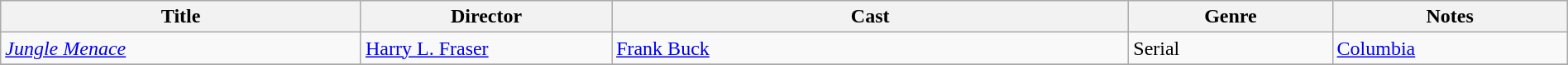<table class="wikitable" style="width:100%;">
<tr>
<th style="width:23%;">Title</th>
<th style="width:16%;">Director</th>
<th style="width:33%;">Cast</th>
<th style="width:13%;">Genre</th>
<th style="width:15%;">Notes</th>
</tr>
<tr>
<td><em><a href='#'>Jungle Menace</a></em></td>
<td><a href='#'>Harry L. Fraser</a></td>
<td><a href='#'>Frank Buck</a></td>
<td>Serial</td>
<td><a href='#'>Columbia</a></td>
</tr>
<tr>
</tr>
</table>
